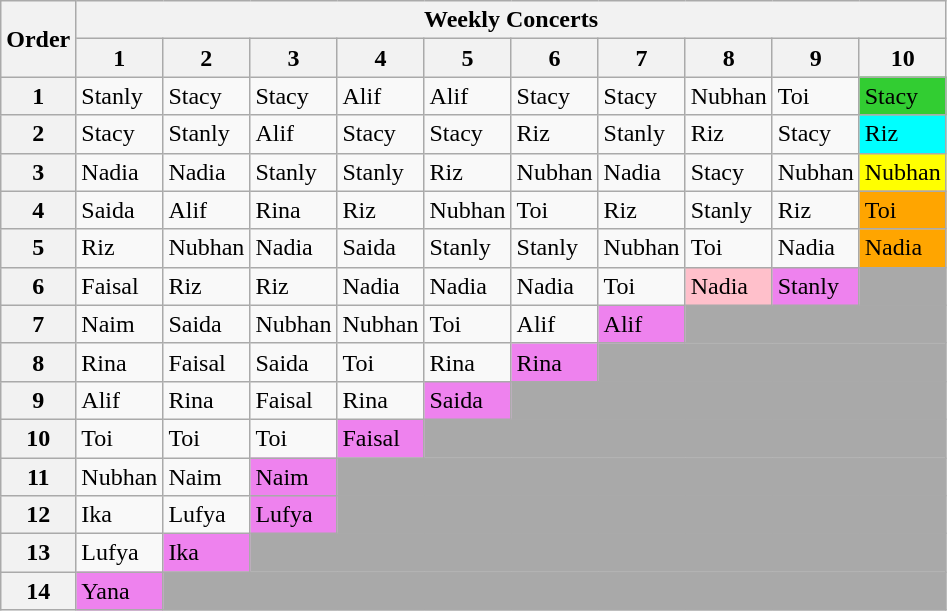<table class="wikitable">
<tr>
<th rowspan=2>Order</th>
<th colspan=14>Weekly Concerts</th>
</tr>
<tr>
<th width="50">1</th>
<th width="50">2</th>
<th width="50">3</th>
<th width="50">4</th>
<th width="50">5</th>
<th width="50">6</th>
<th width="50">7</th>
<th width="50">8</th>
<th width="50">9</th>
<th width="50">10</th>
</tr>
<tr>
<th>1</th>
<td>Stanly</td>
<td>Stacy</td>
<td>Stacy</td>
<td>Alif</td>
<td>Alif</td>
<td>Stacy</td>
<td>Stacy</td>
<td>Nubhan</td>
<td>Toi</td>
<td bgcolor="limegreen">Stacy</td>
</tr>
<tr>
<th>2</th>
<td>Stacy</td>
<td>Stanly</td>
<td>Alif</td>
<td>Stacy</td>
<td>Stacy</td>
<td>Riz</td>
<td>Stanly</td>
<td>Riz</td>
<td>Stacy</td>
<td bgcolor="cyan">Riz</td>
</tr>
<tr>
<th>3</th>
<td>Nadia</td>
<td>Nadia</td>
<td>Stanly</td>
<td>Stanly</td>
<td>Riz</td>
<td>Nubhan</td>
<td>Nadia</td>
<td>Stacy</td>
<td>Nubhan</td>
<td bgcolor="yellow">Nubhan</td>
</tr>
<tr>
<th>4</th>
<td>Saida</td>
<td>Alif</td>
<td>Rina</td>
<td>Riz</td>
<td>Nubhan</td>
<td>Toi</td>
<td>Riz</td>
<td>Stanly</td>
<td>Riz</td>
<td bgcolor="orange">Toi</td>
</tr>
<tr>
<th>5</th>
<td>Riz</td>
<td>Nubhan</td>
<td>Nadia</td>
<td>Saida</td>
<td>Stanly</td>
<td>Stanly</td>
<td>Nubhan</td>
<td>Toi</td>
<td>Nadia</td>
<td bgcolor="orange">Nadia</td>
</tr>
<tr>
<th>6</th>
<td>Faisal</td>
<td>Riz</td>
<td>Riz</td>
<td>Nadia</td>
<td>Nadia</td>
<td>Nadia</td>
<td>Toi</td>
<td bgcolor="pink">Nadia</td>
<td bgcolor="violet">Stanly</td>
<td bgcolor="darkgray" colspan=5></td>
</tr>
<tr>
<th>7</th>
<td>Naim</td>
<td>Saida</td>
<td>Nubhan</td>
<td>Nubhan</td>
<td>Toi</td>
<td>Alif</td>
<td bgcolor="violet">Alif</td>
<td bgcolor="darkgray" colspan=5></td>
</tr>
<tr>
<th>8</th>
<td>Rina</td>
<td>Faisal</td>
<td>Saida</td>
<td>Toi</td>
<td>Rina</td>
<td bgcolor="violet">Rina</td>
<td bgcolor="darkgray" colspan=6></td>
</tr>
<tr>
<th>9</th>
<td>Alif</td>
<td>Rina</td>
<td>Faisal</td>
<td>Rina</td>
<td bgcolor="violet">Saida</td>
<td bgcolor="darkgray" colspan=7></td>
</tr>
<tr>
<th>10</th>
<td>Toi</td>
<td>Toi</td>
<td>Toi</td>
<td bgcolor="violet">Faisal</td>
<td bgcolor="darkgray" colspan=8></td>
</tr>
<tr>
<th>11</th>
<td>Nubhan</td>
<td>Naim</td>
<td bgcolor="violet">Naim</td>
<td bgcolor="darkgray" colspan=9></td>
</tr>
<tr>
<th>12</th>
<td>Ika</td>
<td>Lufya</td>
<td bgcolor="violet">Lufya</td>
<td bgcolor="darkgray" colspan=10></td>
</tr>
<tr>
<th>13</th>
<td>Lufya</td>
<td bgcolor="violet">Ika</td>
<td bgcolor="darkgray" colspan=10></td>
</tr>
<tr>
<th>14</th>
<td bgcolor="violet">Yana</td>
<td bgcolor="darkgray" colspan=10></td>
</tr>
</table>
